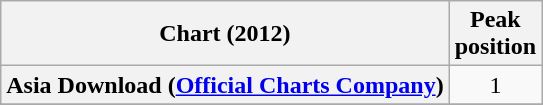<table class="wikitable sortable plainrowheaders" style="text-align:center">
<tr>
<th scope="col">Chart (2012)</th>
<th scope="col">Peak<br>position</th>
</tr>
<tr>
<th scope="row">Asia Download (<a href='#'>Official Charts Company</a>)</th>
<td>1</td>
</tr>
<tr>
</tr>
<tr>
</tr>
<tr>
</tr>
<tr>
</tr>
<tr>
</tr>
</table>
